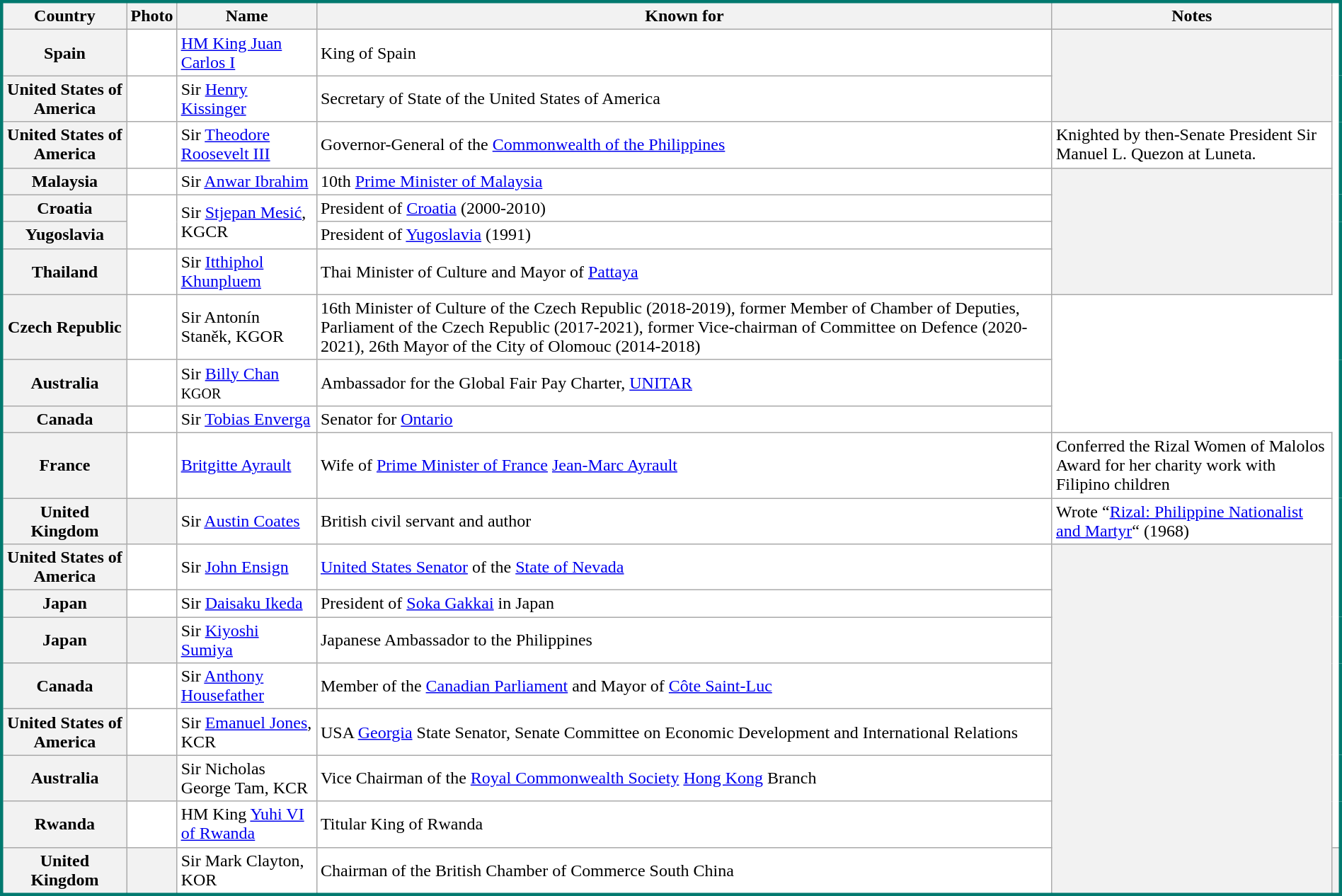<table class="wikitable sortable" style="width:100%; background:white; border:#01796f solid;">
<tr>
<th>Country</th>
<th>Photo</th>
<th>Name</th>
<th>Known for</th>
<th>Notes</th>
</tr>
<tr>
<th> Spain</th>
<td></td>
<td><a href='#'>HM King Juan Carlos I</a></td>
<td>King of Spain</td>
<th rowspan="2"></th>
</tr>
<tr>
<th> United States of America</th>
<td></td>
<td>Sir <a href='#'>Henry Kissinger</a></td>
<td>Secretary of State of the United States of America</td>
</tr>
<tr>
<th> United States of America</th>
<td></td>
<td>Sir <a href='#'>Theodore Roosevelt III</a></td>
<td>Governor-General of the <a href='#'>Commonwealth of the Philippines</a></td>
<td>Knighted by then-Senate President Sir Manuel L. Quezon at Luneta.</td>
</tr>
<tr>
<th> Malaysia</th>
<td></td>
<td>Sir <a href='#'>Anwar Ibrahim</a></td>
<td>10th <a href='#'>Prime Minister of Malaysia</a></td>
<th rowspan="4"></th>
</tr>
<tr>
<th> Croatia</th>
<td rowspan="2"></td>
<td rowspan="2">Sir <a href='#'>Stjepan Mesić</a>, KGCR</td>
<td>President of <a href='#'>Croatia</a> (2000-2010)</td>
</tr>
<tr>
<th> Yugoslavia</th>
<td>President of <a href='#'>Yugoslavia</a> (1991) </td>
</tr>
<tr>
<th> Thailand</th>
<td></td>
<td>Sir <a href='#'>Itthiphol Khunpluem</a></td>
<td>Thai Minister of Culture and Mayor of <a href='#'>Pattaya</a></td>
</tr>
<tr>
<th> Czech Republic</th>
<td><br></td>
<td>Sir Antonín Staněk, KGOR</td>
<td>16th Minister of Culture of the Czech Republic (2018-2019), former Member of Chamber of Deputies, Parliament of the Czech Republic (2017-2021), former Vice-chairman of Committee on Defence (2020-2021), 26th Mayor of the City of Olomouc (2014-2018)</td>
</tr>
<tr>
<th> Australia</th>
<td></td>
<td>Sir <a href='#'>Billy Chan</a> <small>KGOR</small></td>
<td>Ambassador for the Global Fair Pay Charter, <a href='#'>UNITAR</a></td>
</tr>
<tr>
<th> Canada</th>
<td></td>
<td>Sir <a href='#'>Tobias Enverga</a></td>
<td>Senator for <a href='#'>Ontario</a></td>
</tr>
<tr>
<th> France</th>
<td></td>
<td><a href='#'>Britgitte Ayrault</a></td>
<td>Wife of <a href='#'>Prime Minister of France</a> <a href='#'>Jean-Marc Ayrault</a></td>
<td>Conferred the Rizal Women of Malolos Award for her charity work with Filipino children</td>
</tr>
<tr>
<th> United Kingdom</th>
<th></th>
<td>Sir <a href='#'>Austin Coates</a></td>
<td>British civil servant and author</td>
<td>Wrote “<a href='#'>Rizal: Philippine Nationalist and Martyr</a>“ (1968)</td>
</tr>
<tr>
<th> United States of America</th>
<td></td>
<td>Sir <a href='#'>John Ensign</a></td>
<td><a href='#'>United States Senator</a> of the <a href='#'>State of Nevada</a></td>
<th rowspan="10"></th>
</tr>
<tr>
<th> Japan</th>
<td></td>
<td>Sir <a href='#'>Daisaku Ikeda</a></td>
<td>President of <a href='#'>Soka Gakkai</a> in Japan</td>
</tr>
<tr>
<th> Japan</th>
<th></th>
<td>Sir <a href='#'>Kiyoshi Sumiya</a></td>
<td>Japanese Ambassador to the Philippines</td>
</tr>
<tr>
<th> Canada</th>
<td></td>
<td>Sir <a href='#'>Anthony Housefather</a></td>
<td>Member of the <a href='#'>Canadian Parliament</a> and Mayor of <a href='#'>Côte Saint-Luc</a></td>
</tr>
<tr>
<th> United States of America</th>
<td></td>
<td>Sir <a href='#'>Emanuel Jones</a>, KCR</td>
<td>USA <a href='#'>Georgia</a> State Senator, Senate Committee on Economic Development and International Relations</td>
</tr>
<tr>
<th> Australia</th>
<th></th>
<td>Sir Nicholas George Tam, KCR</td>
<td>Vice Chairman of the <a href='#'>Royal Commonwealth Society</a> <a href='#'>Hong Kong</a> Branch</td>
</tr>
<tr>
<th> Rwanda</th>
<td></td>
<td>HM King <a href='#'>Yuhi VI of Rwanda</a></td>
<td>Titular King of Rwanda</td>
</tr>
<tr>
<th> United Kingdom</th>
<th></th>
<td>Sir Mark Clayton, KOR</td>
<td>Chairman of the British Chamber of Commerce South China</td>
<th></th>
</tr>
</table>
